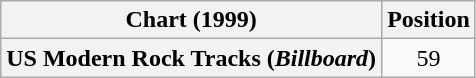<table class="wikitable plainrowheaders" style="text-align:center">
<tr>
<th>Chart (1999)</th>
<th>Position</th>
</tr>
<tr>
<th scope="row">US Modern Rock Tracks (<em>Billboard</em>)</th>
<td>59</td>
</tr>
</table>
